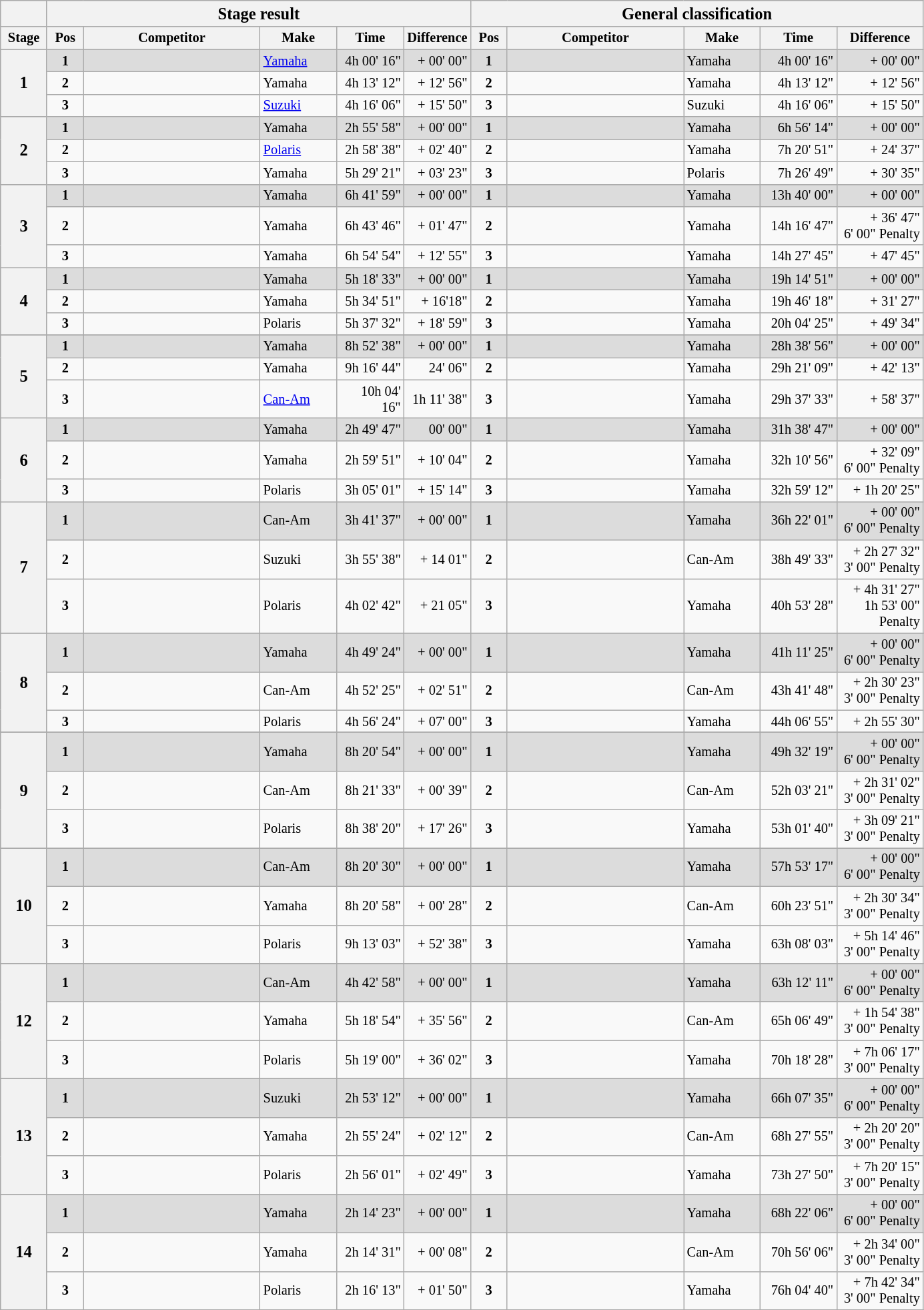<table class="wikitable" style="font-size:85%">
<tr>
<th></th>
<th colspan=5><big>Stage result </big></th>
<th colspan=5><big>General classification</big></th>
</tr>
<tr>
<th width="40px">Stage</th>
<th width="30px">Pos</th>
<th width="170px">Competitor</th>
<th width="70px">Make</th>
<th width="61px">Time</th>
<th width="60px">Difference</th>
<th width="30px">Pos</th>
<th width="170px">Competitor</th>
<th width="70px">Make</th>
<th width="70px">Time</th>
<th width="80px">Difference</th>
</tr>
<tr style="background:Gainsboro;">
<th rowspan=3><big>1</big></th>
<td align="center"><strong>1</strong></td>
<td></td>
<td><a href='#'>Yamaha</a></td>
<td align="right">4h 00' 16"</td>
<td align="right">+ 00' 00"</td>
<td align="center"><strong>1</strong></td>
<td></td>
<td>Yamaha</td>
<td align="right">4h 00' 16"</td>
<td align="right">+ 00' 00"</td>
</tr>
<tr>
<td align="center"><strong>2</strong></td>
<td></td>
<td>Yamaha</td>
<td align="right">4h 13' 12"</td>
<td align="right">+ 12' 56"</td>
<td align="center"><strong>2</strong></td>
<td></td>
<td>Yamaha</td>
<td align="right">4h 13' 12"</td>
<td align="right">+ 12' 56"</td>
</tr>
<tr>
<td align="center"><strong>3</strong></td>
<td></td>
<td><a href='#'>Suzuki</a></td>
<td align="right">4h 16' 06"</td>
<td align="right">+ 15' 50"</td>
<td align="center"><strong>3</strong></td>
<td></td>
<td>Suzuki</td>
<td align="right">4h 16' 06"</td>
<td align="right">+ 15' 50"</td>
</tr>
<tr style="background:Gainsboro;">
<th rowspan=3><big>2</big></th>
<td align="center"><strong>1</strong></td>
<td></td>
<td>Yamaha</td>
<td align="right">2h 55' 58"</td>
<td align="right">+ 00' 00"</td>
<td align="center"><strong>1</strong></td>
<td></td>
<td>Yamaha</td>
<td align="right">6h 56' 14"</td>
<td align="right">+ 00' 00"</td>
</tr>
<tr>
<td align="center"><strong>2</strong></td>
<td></td>
<td><a href='#'>Polaris</a></td>
<td align="right">2h 58' 38"</td>
<td align="right">+ 02' 40"</td>
<td align="center"><strong>2</strong></td>
<td></td>
<td>Yamaha</td>
<td align="right">7h 20' 51"</td>
<td align="right">+ 24' 37"</td>
</tr>
<tr>
<td align="center"><strong>3</strong></td>
<td></td>
<td>Yamaha</td>
<td align="right">5h 29' 21"</td>
<td align="right">+ 03' 23"</td>
<td align="center"><strong>3</strong></td>
<td></td>
<td>Polaris</td>
<td align="right">7h 26' 49"</td>
<td align="right">+ 30' 35"</td>
</tr>
<tr style="background:Gainsboro;">
<th rowspan=3><big>3</big></th>
<td align="center"><strong>1</strong></td>
<td></td>
<td>Yamaha</td>
<td align="right">6h 41' 59"</td>
<td align="right">+ 00' 00"</td>
<td align="center"><strong>1</strong></td>
<td></td>
<td>Yamaha</td>
<td align="right">13h 40' 00"</td>
<td align="right">+ 00' 00"</td>
</tr>
<tr>
<td align="center"><strong>2</strong></td>
<td></td>
<td>Yamaha</td>
<td align="right">6h 43' 46"</td>
<td align="right">+ 01' 47"</td>
<td align="center"><strong>2</strong></td>
<td></td>
<td>Yamaha</td>
<td align="right">14h 16' 47"</td>
<td align="right">+ 36' 47"<br>6' 00" Penalty</td>
</tr>
<tr>
<td align="center"><strong>3</strong></td>
<td></td>
<td>Yamaha</td>
<td align="right">6h 54' 54"</td>
<td align="right">+ 12' 55"</td>
<td align="center"><strong>3</strong></td>
<td></td>
<td>Yamaha</td>
<td align="right">14h 27' 45"</td>
<td align="right">+ 47' 45"</td>
</tr>
<tr style="background:Gainsboro;">
<th rowspan=3><big>4</big></th>
<td align="center"><strong>1</strong></td>
<td></td>
<td>Yamaha</td>
<td align="right">5h 18' 33"</td>
<td align="right">+ 00' 00"</td>
<td align="center"><strong>1</strong></td>
<td></td>
<td>Yamaha</td>
<td align="right">19h 14' 51"</td>
<td align="right">+ 00' 00"</td>
</tr>
<tr>
<td align="center"><strong>2</strong></td>
<td></td>
<td>Yamaha</td>
<td align="right">5h 34' 51"</td>
<td align="right">+ 16'18"</td>
<td align="center"><strong>2</strong></td>
<td></td>
<td>Yamaha</td>
<td align="right">19h 46' 18"</td>
<td align="right">+ 31' 27"</td>
</tr>
<tr>
<td align="center"><strong>3</strong></td>
<td></td>
<td>Polaris</td>
<td align="right">5h 37' 32"</td>
<td align="right">+ 18' 59"</td>
<td align="center"><strong>3</strong></td>
<td></td>
<td>Yamaha</td>
<td align="right">20h 04' 25"</td>
<td align="right">+ 49' 34"</td>
</tr>
<tr>
</tr>
<tr style="background:Gainsboro;">
<th rowspan=3><big>5</big></th>
<td align="center"><strong>1</strong></td>
<td></td>
<td>Yamaha</td>
<td align="right">8h 52' 38"</td>
<td align="right">+ 00' 00"</td>
<td align="center"><strong>1</strong></td>
<td></td>
<td>Yamaha</td>
<td align="right">28h 38' 56"</td>
<td align="right">+ 00' 00"</td>
</tr>
<tr>
<td align="center"><strong>2</strong></td>
<td></td>
<td>Yamaha</td>
<td align="right">9h 16' 44"</td>
<td align="right">24' 06"</td>
<td align="center"><strong>2</strong></td>
<td></td>
<td>Yamaha</td>
<td align="right">29h 21' 09"</td>
<td align="right">+ 42' 13"</td>
</tr>
<tr>
<td align="center"><strong>3</strong></td>
<td></td>
<td><a href='#'>Can-Am</a></td>
<td align="right">10h 04' 16"</td>
<td align="right">1h 11' 38"</td>
<td align="center"><strong>3</strong></td>
<td></td>
<td>Yamaha</td>
<td align="right">29h 37' 33"</td>
<td align="right">+ 58' 37"</td>
</tr>
<tr style="background:Gainsboro;">
<th rowspan=3><big>6</big></th>
<td align="center"><strong>1</strong></td>
<td></td>
<td>Yamaha</td>
<td align="right">2h 49' 47"</td>
<td align="right">00' 00"</td>
<td align="center"><strong>1</strong></td>
<td></td>
<td>Yamaha</td>
<td align="right">31h 38' 47"</td>
<td align="right">+ 00' 00"</td>
</tr>
<tr>
<td align="center"><strong>2</strong></td>
<td></td>
<td>Yamaha</td>
<td align="right">2h 59' 51"</td>
<td align="right">+ 10' 04"</td>
<td align="center"><strong>2</strong></td>
<td></td>
<td>Yamaha</td>
<td align="right">32h 10' 56"</td>
<td align="right">+ 32' 09"<br>6' 00" Penalty</td>
</tr>
<tr>
<td align="center"><strong>3</strong></td>
<td></td>
<td>Polaris</td>
<td align="right">3h 05' 01"</td>
<td align="right">+ 15' 14"</td>
<td align="center"><strong>3</strong></td>
<td></td>
<td>Yamaha</td>
<td align="right">32h 59' 12"</td>
<td align="right">+ 1h 20' 25"</td>
</tr>
<tr style="background:Gainsboro;">
<th rowspan=3><big>7</big></th>
<td align="center"><strong>1</strong></td>
<td></td>
<td>Can-Am</td>
<td align="right">3h 41' 37"</td>
<td align="right">+ 00' 00"</td>
<td align="center"><strong>1</strong></td>
<td></td>
<td>Yamaha</td>
<td align="right">36h 22' 01"</td>
<td align="right">+ 00' 00"<br>6' 00" Penalty</td>
</tr>
<tr>
<td align="center"><strong>2</strong></td>
<td></td>
<td>Suzuki</td>
<td align="right">3h 55' 38"</td>
<td align="right">+ 14 01"</td>
<td align="center"><strong>2</strong></td>
<td></td>
<td>Can-Am</td>
<td align="right">38h 49' 33"</td>
<td align="right">+ 2h 27' 32" <br>3' 00" Penalty</td>
</tr>
<tr>
<td align="center"><strong>3</strong></td>
<td></td>
<td>Polaris</td>
<td align="right">4h 02' 42"</td>
<td align="right">+ 21 05"</td>
<td align="center"><strong>3</strong></td>
<td></td>
<td>Yamaha</td>
<td align="right">40h 53' 28"</td>
<td align="right">+ 4h 31' 27" <br>1h 53' 00" Penalty</td>
</tr>
<tr>
</tr>
<tr style="background:Gainsboro;">
<th rowspan=3><big>8</big></th>
<td align="center"><strong>1</strong></td>
<td></td>
<td>Yamaha</td>
<td align="right">4h 49' 24"</td>
<td align="right">+ 00' 00"</td>
<td align="center"><strong>1</strong></td>
<td></td>
<td>Yamaha</td>
<td align="right">41h 11' 25"</td>
<td align="right">+ 00' 00"<br> 6' 00" Penalty</td>
</tr>
<tr>
<td align="center"><strong>2</strong></td>
<td></td>
<td>Can-Am</td>
<td align="right">4h 52' 25"</td>
<td align="right">+ 02' 51"</td>
<td align="center"><strong>2</strong></td>
<td></td>
<td>Can-Am</td>
<td align="right">43h 41' 48"</td>
<td align="right">+ 2h 30' 23"<br> 3' 00" Penalty</td>
</tr>
<tr>
<td align="center"><strong>3</strong></td>
<td></td>
<td>Polaris</td>
<td align="right">4h 56' 24"</td>
<td align="right">+ 07' 00"</td>
<td align="center"><strong>3</strong></td>
<td></td>
<td>Yamaha</td>
<td align="right">44h 06' 55"</td>
<td align="right">+ 2h 55' 30"</td>
</tr>
<tr>
</tr>
<tr style="background:Gainsboro;">
<th rowspan=3><big>9</big></th>
<td align="center"><strong>1</strong></td>
<td></td>
<td>Yamaha</td>
<td align="right">8h 20' 54"</td>
<td align="right">+ 00' 00"</td>
<td align="center"><strong>1</strong></td>
<td></td>
<td>Yamaha</td>
<td align="right">49h 32' 19"</td>
<td align="right">+ 00' 00"<br>6' 00" Penalty</td>
</tr>
<tr>
<td align="center"><strong>2</strong></td>
<td></td>
<td>Can-Am</td>
<td align="right">8h 21' 33"</td>
<td align="right">+ 00' 39"</td>
<td align="center"><strong>2</strong></td>
<td></td>
<td>Can-Am</td>
<td align="right">52h 03' 21"</td>
<td align="right">+ 2h 31' 02"<br>3' 00" Penalty</td>
</tr>
<tr>
<td align="center"><strong>3</strong></td>
<td></td>
<td>Polaris</td>
<td align="right">8h 38' 20"</td>
<td align="right">+ 17' 26"</td>
<td align="center"><strong>3</strong></td>
<td></td>
<td>Yamaha</td>
<td align="right">53h 01' 40"</td>
<td align="right">+ 3h 09' 21"<br>3' 00" Penalty</td>
</tr>
<tr>
</tr>
<tr style="background:Gainsboro;">
<th rowspan=3><big>10</big></th>
<td align="center"><strong>1</strong></td>
<td></td>
<td>Can-Am</td>
<td align="right">8h 20' 30"</td>
<td align="right">+ 00' 00"</td>
<td align="center"><strong>1</strong></td>
<td></td>
<td>Yamaha</td>
<td align="right">57h 53' 17"</td>
<td align="right">+ 00' 00"<br>6' 00" Penalty</td>
</tr>
<tr>
<td align="center"><strong>2</strong></td>
<td></td>
<td>Yamaha</td>
<td align="right">8h 20' 58"</td>
<td align="right">+ 00' 28"</td>
<td align="center"><strong>2</strong></td>
<td></td>
<td>Can-Am</td>
<td align="right">60h 23' 51"</td>
<td align="right">+ 2h 30' 34"<br>3' 00" Penalty</td>
</tr>
<tr>
<td align="center"><strong>3</strong></td>
<td></td>
<td>Polaris</td>
<td align="right">9h 13' 03"</td>
<td align="right">+ 52' 38"</td>
<td align="center"><strong>3</strong></td>
<td></td>
<td>Yamaha</td>
<td align="right">63h 08' 03"</td>
<td align="right">+ 5h 14' 46"<br>3' 00" Penalty</td>
</tr>
<tr>
</tr>
<tr style="background:Gainsboro;">
<th rowspan=3><big>12</big></th>
<td align="center"><strong>1</strong></td>
<td></td>
<td>Can-Am</td>
<td align="right">4h 42' 58"</td>
<td align="right">+ 00' 00"</td>
<td align="center"><strong>1</strong></td>
<td></td>
<td>Yamaha</td>
<td align="right">63h 12' 11"</td>
<td align="right">+ 00' 00"<br>6' 00" Penalty</td>
</tr>
<tr>
<td align="center"><strong>2</strong></td>
<td></td>
<td>Yamaha</td>
<td align="right">5h 18' 54"</td>
<td align="right">+ 35' 56"</td>
<td align="center"><strong>2</strong></td>
<td></td>
<td>Can-Am</td>
<td align="right">65h 06' 49"</td>
<td align="right">+ 1h 54' 38"<br>3' 00" Penalty</td>
</tr>
<tr>
<td align="center"><strong>3</strong></td>
<td></td>
<td>Polaris</td>
<td align="right">5h 19' 00"</td>
<td align="right">+ 36' 02"</td>
<td align="center"><strong>3</strong></td>
<td></td>
<td>Yamaha</td>
<td align="right">70h 18' 28"</td>
<td align="right">+ 7h 06' 17"<br>3' 00" Penalty</td>
</tr>
<tr>
</tr>
<tr style="background:Gainsboro;">
<th rowspan=3><big>13</big></th>
<td align="center"><strong>1</strong></td>
<td></td>
<td>Suzuki</td>
<td align="right">2h 53' 12"</td>
<td align="right">+ 00' 00"</td>
<td align="center"><strong>1</strong></td>
<td></td>
<td>Yamaha</td>
<td align="right">66h 07' 35"</td>
<td align="right">+ 00' 00"<br>6' 00" Penalty</td>
</tr>
<tr>
<td align="center"><strong>2</strong></td>
<td></td>
<td>Yamaha</td>
<td align="right">2h 55' 24"</td>
<td align="right">+ 02' 12"</td>
<td align="center"><strong>2</strong></td>
<td></td>
<td>Can-Am</td>
<td align="right">68h 27' 55"</td>
<td align="right">+ 2h 20' 20"<br>3' 00" Penalty</td>
</tr>
<tr>
<td align="center"><strong>3</strong></td>
<td></td>
<td>Polaris</td>
<td align="right">2h 56' 01"</td>
<td align="right">+ 02' 49"</td>
<td align="center"><strong>3</strong></td>
<td></td>
<td>Yamaha</td>
<td align="right">73h 27' 50"</td>
<td align="right">+ 7h 20' 15"<br>3' 00" Penalty</td>
</tr>
<tr>
</tr>
<tr style="background:Gainsboro;">
<th rowspan=3><big>14</big></th>
<td align="center"><strong>1</strong></td>
<td></td>
<td>Yamaha</td>
<td align="right">2h 14' 23"</td>
<td align="right">+ 00' 00"</td>
<td align="center"><strong>1</strong></td>
<td></td>
<td>Yamaha</td>
<td align="right">68h 22' 06"</td>
<td align="right">+ 00' 00"<br>6' 00" Penalty</td>
</tr>
<tr>
<td align="center"><strong>2</strong></td>
<td></td>
<td>Yamaha</td>
<td align="right">2h 14' 31"</td>
<td align="right">+ 00' 08"</td>
<td align="center"><strong>2</strong></td>
<td></td>
<td>Can-Am</td>
<td align="right">70h 56' 06"</td>
<td align="right">+ 2h 34' 00"<br>3' 00" Penalty</td>
</tr>
<tr>
<td align="center"><strong>3</strong></td>
<td></td>
<td>Polaris</td>
<td align="right">2h 16' 13"</td>
<td align="right">+ 01' 50"</td>
<td align="center"><strong>3</strong></td>
<td></td>
<td>Yamaha</td>
<td align="right">76h 04' 40"</td>
<td align="right">+ 7h 42' 34"<br>3' 00" Penalty</td>
</tr>
<tr>
</tr>
</table>
